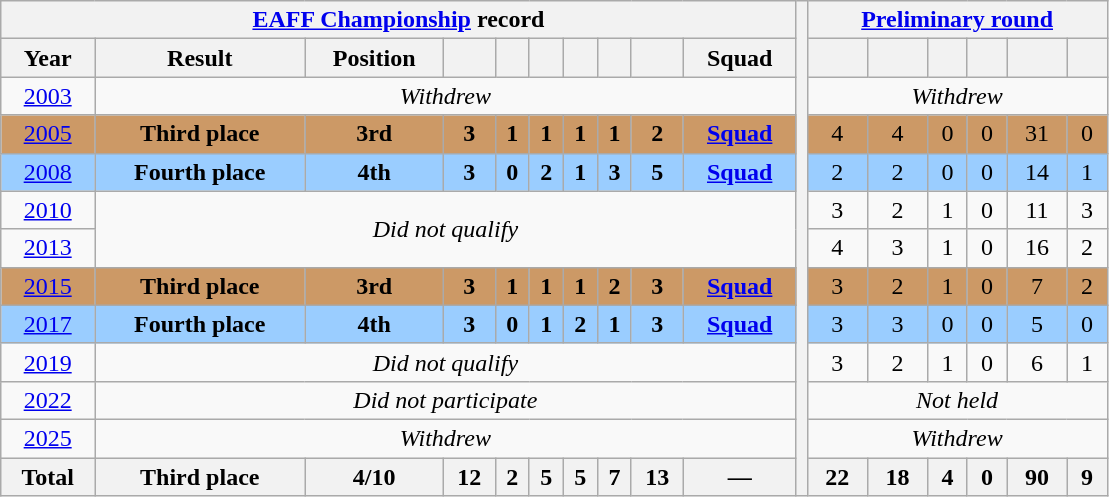<table class="wikitable" style="text-align: center;">
<tr>
<th colspan=10><a href='#'>EAFF Championship</a> record</th>
<th style="width:1%;" rowspan=13></th>
<th colspan=6><a href='#'>Preliminary round</a></th>
</tr>
<tr>
<th>Year</th>
<th>Result</th>
<th>Position</th>
<th></th>
<th></th>
<th></th>
<th></th>
<th></th>
<th></th>
<th>Squad</th>
<th></th>
<th></th>
<th></th>
<th></th>
<th></th>
<th></th>
</tr>
<tr>
<td> <a href='#'>2003</a></td>
<td colspan=9><em>Withdrew</em></td>
<td colspan=6><em>Withdrew</em></td>
</tr>
<tr style="background:#c96;">
<td> <a href='#'>2005</a></td>
<td><strong>Third place</strong></td>
<td><strong>3rd</strong></td>
<td><strong>3</strong></td>
<td><strong>1</strong></td>
<td><strong>1</strong></td>
<td><strong>1</strong></td>
<td><strong>1</strong></td>
<td><strong>2</strong></td>
<td><strong><a href='#'>Squad</a></strong></td>
<td>4</td>
<td>4</td>
<td>0</td>
<td>0</td>
<td>31</td>
<td>0</td>
</tr>
<tr style="background:#9acdff;">
<td> <a href='#'>2008</a></td>
<td><strong>Fourth place</strong></td>
<td><strong>4th</strong></td>
<td><strong>3</strong></td>
<td><strong>0</strong></td>
<td><strong>2</strong></td>
<td><strong>1</strong></td>
<td><strong>3</strong></td>
<td><strong>5</strong></td>
<td><strong><a href='#'>Squad</a></strong></td>
<td>2</td>
<td>2</td>
<td>0</td>
<td>0</td>
<td>14</td>
<td>1</td>
</tr>
<tr>
<td> <a href='#'>2010</a></td>
<td colspan=9 rowspan=2><em>Did not qualify</em></td>
<td>3</td>
<td>2</td>
<td>1</td>
<td>0</td>
<td>11</td>
<td>3</td>
</tr>
<tr>
<td> <a href='#'>2013</a></td>
<td>4</td>
<td>3</td>
<td>1</td>
<td>0</td>
<td>16</td>
<td>2</td>
</tr>
<tr style="background:#c96;">
<td> <a href='#'>2015</a></td>
<td><strong>Third place</strong></td>
<td><strong>3rd</strong></td>
<td><strong>3</strong></td>
<td><strong>1</strong></td>
<td><strong>1</strong></td>
<td><strong>1</strong></td>
<td><strong>2</strong></td>
<td><strong>3</strong></td>
<td><strong><a href='#'>Squad</a></strong></td>
<td>3</td>
<td>2</td>
<td>1</td>
<td>0</td>
<td>7</td>
<td>2</td>
</tr>
<tr style="background:#9acdff;">
<td> <a href='#'>2017</a></td>
<td><strong>Fourth place</strong></td>
<td><strong>4th</strong></td>
<td><strong>3</strong></td>
<td><strong>0</strong></td>
<td><strong>1</strong></td>
<td><strong>2</strong></td>
<td><strong>1</strong></td>
<td><strong>3</strong></td>
<td><strong><a href='#'>Squad</a></strong></td>
<td>3</td>
<td>3</td>
<td>0</td>
<td>0</td>
<td>5</td>
<td>0</td>
</tr>
<tr>
<td> <a href='#'>2019</a></td>
<td colspan=9><em>Did not qualify</em></td>
<td>3</td>
<td>2</td>
<td>1</td>
<td>0</td>
<td>6</td>
<td>1</td>
</tr>
<tr>
<td> <a href='#'>2022</a></td>
<td colspan=9><em>Did not participate</em></td>
<td colspan=6><em>Not held</em></td>
</tr>
<tr>
<td> <a href='#'>2025</a></td>
<td colspan=9><em>Withdrew</em></td>
<td colspan=6><em>Withdrew</em></td>
</tr>
<tr>
<th>Total</th>
<th>Third place</th>
<th>4/10</th>
<th>12</th>
<th>2</th>
<th>5</th>
<th>5</th>
<th>7</th>
<th>13</th>
<th>—</th>
<th>22</th>
<th>18</th>
<th>4</th>
<th>0</th>
<th>90</th>
<th>9</th>
</tr>
</table>
